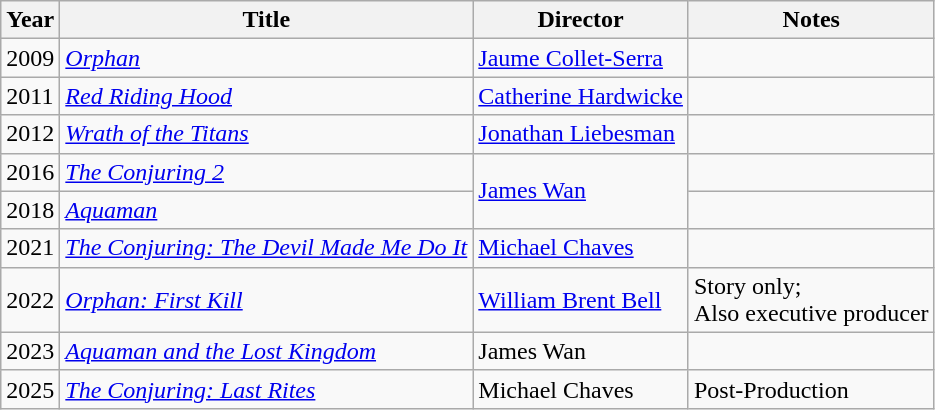<table class="wikitable">
<tr>
<th>Year</th>
<th>Title</th>
<th>Director</th>
<th>Notes</th>
</tr>
<tr>
<td>2009</td>
<td><em><a href='#'>Orphan</a></em></td>
<td><a href='#'>Jaume Collet-Serra</a></td>
<td></td>
</tr>
<tr>
<td>2011</td>
<td><em><a href='#'>Red Riding Hood</a></em></td>
<td><a href='#'>Catherine Hardwicke</a></td>
<td></td>
</tr>
<tr>
<td>2012</td>
<td><em><a href='#'>Wrath of the Titans</a></em></td>
<td><a href='#'>Jonathan Liebesman</a></td>
<td></td>
</tr>
<tr>
<td>2016</td>
<td><em><a href='#'>The Conjuring 2</a></em></td>
<td rowspan=2><a href='#'>James Wan</a></td>
<td></td>
</tr>
<tr>
<td>2018</td>
<td><em><a href='#'>Aquaman</a></em></td>
<td></td>
</tr>
<tr>
<td>2021</td>
<td><em><a href='#'>The Conjuring: The Devil Made Me Do It</a></em></td>
<td><a href='#'>Michael Chaves</a></td>
<td></td>
</tr>
<tr>
<td>2022</td>
<td><em><a href='#'>Orphan: First Kill</a></em></td>
<td><a href='#'>William Brent Bell</a></td>
<td>Story only;<br>Also executive producer</td>
</tr>
<tr>
<td>2023</td>
<td><em><a href='#'>Aquaman and the Lost Kingdom</a></em></td>
<td>James Wan</td>
<td></td>
</tr>
<tr>
<td>2025</td>
<td><em><a href='#'>The Conjuring: Last Rites</a></em></td>
<td>Michael Chaves</td>
<td>Post-Production</td>
</tr>
</table>
